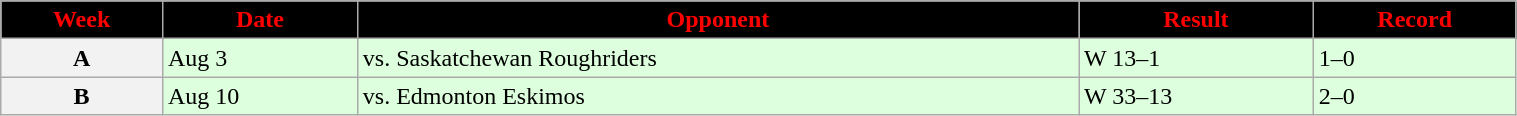<table class="wikitable" width="80%">
<tr align="center"  style="background:black;color:red;">
<td><strong>Week</strong></td>
<td><strong>Date</strong></td>
<td><strong>Opponent</strong></td>
<td><strong>Result</strong></td>
<td><strong>Record</strong></td>
</tr>
<tr style="background:#ddffdd">
<th>A</th>
<td>Aug 3</td>
<td>vs. Saskatchewan Roughriders</td>
<td>W 13–1</td>
<td>1–0</td>
</tr>
<tr style="background:#ddffdd">
<th>B</th>
<td>Aug 10</td>
<td>vs. Edmonton Eskimos</td>
<td>W 33–13</td>
<td>2–0</td>
</tr>
</table>
